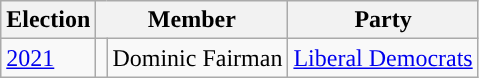<table class="wikitable">
<tr>
<th>Election</th>
<th colspan="2">Member</th>
<th>Party</th>
</tr>
<tr>
<td><a href='#'>2021</a></td>
<td rowspan="1" style="background-color: "></td>
<td rowspan="1">Dominic Fairman</td>
<td rowspan="1"><a href='#'>Liberal Democrats</a></td>
</tr>
</table>
